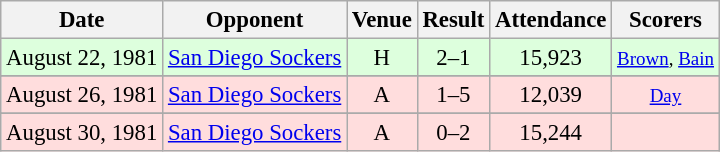<table class="wikitable" style="font-size:95%; text-align:center">
<tr>
<th>Date</th>
<th>Opponent</th>
<th>Venue</th>
<th>Result</th>
<th>Attendance</th>
<th>Scorers</th>
</tr>
<tr bgcolor="#ddffdd">
<td>August 22, 1981</td>
<td><a href='#'>San Diego Sockers</a></td>
<td>H</td>
<td>2–1</td>
<td>15,923</td>
<td><small><a href='#'>Brown</a>, <a href='#'>Bain</a></small></td>
</tr>
<tr>
</tr>
<tr bgcolor="#ffdddd">
<td>August 26, 1981</td>
<td><a href='#'>San Diego Sockers</a></td>
<td>A</td>
<td>1–5</td>
<td>12,039</td>
<td><small><a href='#'>Day</a></small></td>
</tr>
<tr>
</tr>
<tr bgcolor="#ffdddd">
<td>August 30, 1981</td>
<td><a href='#'>San Diego Sockers</a></td>
<td>A</td>
<td>0–2</td>
<td>15,244</td>
<td></td>
</tr>
</table>
